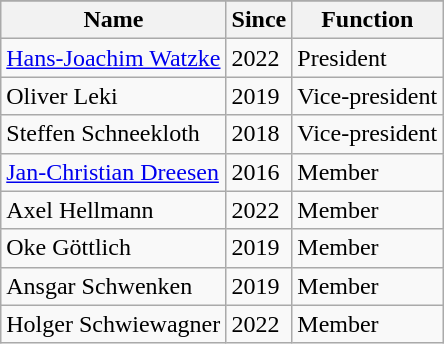<table class="wikitable">
<tr>
</tr>
<tr>
<th>Name</th>
<th>Since</th>
<th>Function</th>
</tr>
<tr>
<td><a href='#'>Hans-Joachim Watzke</a></td>
<td>2022</td>
<td>President</td>
</tr>
<tr>
<td>Oliver Leki</td>
<td>2019</td>
<td>Vice-president</td>
</tr>
<tr>
<td>Steffen Schneekloth</td>
<td>2018</td>
<td>Vice-president</td>
</tr>
<tr>
<td><a href='#'>Jan-Christian Dreesen</a></td>
<td>2016</td>
<td>Member</td>
</tr>
<tr>
<td>Axel Hellmann</td>
<td>2022</td>
<td>Member</td>
</tr>
<tr>
<td>Oke Göttlich</td>
<td>2019</td>
<td>Member</td>
</tr>
<tr>
<td>Ansgar Schwenken</td>
<td>2019</td>
<td>Member</td>
</tr>
<tr>
<td>Holger Schwiewagner</td>
<td>2022</td>
<td>Member</td>
</tr>
</table>
